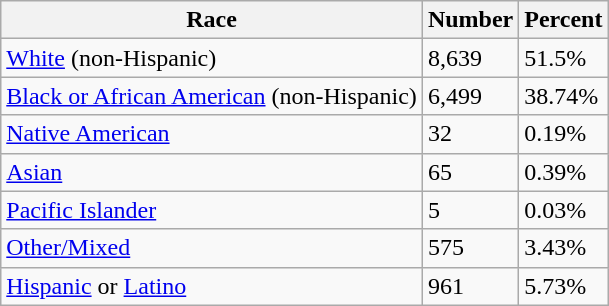<table class="wikitable">
<tr>
<th>Race</th>
<th>Number</th>
<th>Percent</th>
</tr>
<tr>
<td><a href='#'>White</a> (non-Hispanic)</td>
<td>8,639</td>
<td>51.5%</td>
</tr>
<tr>
<td><a href='#'>Black or African American</a> (non-Hispanic)</td>
<td>6,499</td>
<td>38.74%</td>
</tr>
<tr>
<td><a href='#'>Native American</a></td>
<td>32</td>
<td>0.19%</td>
</tr>
<tr>
<td><a href='#'>Asian</a></td>
<td>65</td>
<td>0.39%</td>
</tr>
<tr>
<td><a href='#'>Pacific Islander</a></td>
<td>5</td>
<td>0.03%</td>
</tr>
<tr>
<td><a href='#'>Other/Mixed</a></td>
<td>575</td>
<td>3.43%</td>
</tr>
<tr>
<td><a href='#'>Hispanic</a> or <a href='#'>Latino</a></td>
<td>961</td>
<td>5.73%</td>
</tr>
</table>
